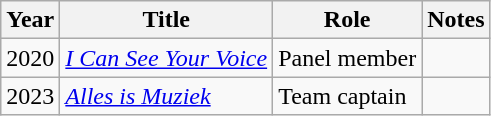<table class="wikitable sortable">
<tr>
<th>Year</th>
<th>Title</th>
<th>Role</th>
<th class="unsortable">Notes</th>
</tr>
<tr>
<td>2020</td>
<td><em><a href='#'>I Can See Your Voice</a></em></td>
<td>Panel member</td>
<td></td>
</tr>
<tr>
<td>2023</td>
<td><em><a href='#'>Alles is Muziek</a></em></td>
<td>Team captain</td>
<td></td>
</tr>
</table>
